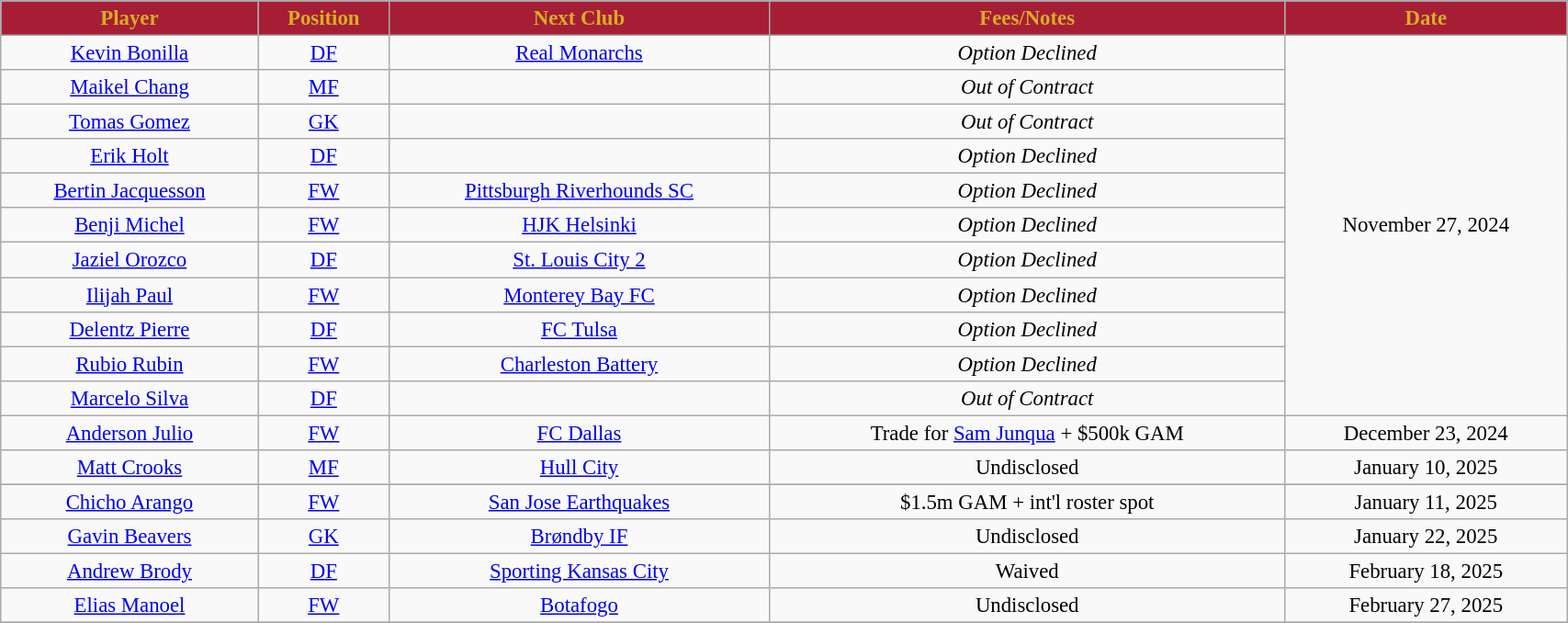<table class="wikitable sortable" style="width:90%; text-align:center; font-size:95%;">
<tr>
<th style="background:#A51E36; color:#DAAC27; text-align:center;"><strong>Player </strong></th>
<th style="background:#A51E36; color:#DAAC27; text-align:center;"><strong>Position </strong></th>
<th style="background:#A51E36; color:#DAAC27; text-align:center;"><strong>Next Club</strong></th>
<th style="background:#A51E36; color:#DAAC27; text-align:center;"><strong>Fees/Notes </strong></th>
<th style="background:#A51E36; color:#DAAC27; text-align:center;"><strong>Date</strong></th>
</tr>
<tr>
<td> <a href='#'>Kevin Bonilla</a></td>
<td style="text-align:center;"><a href='#'>DF</a></td>
<td> <a href='#'>Real Monarchs</a></td>
<td rowspan="1"><em>Option Declined</em></td>
<td rowspan="11">November 27, 2024</td>
</tr>
<tr>
<td> <a href='#'>Maikel Chang</a></td>
<td style="text-align:center;"><a href='#'>MF</a></td>
<td></td>
<td rowspan="1"><em>Out of Contract</em></td>
</tr>
<tr>
<td> <a href='#'>Tomas Gomez</a></td>
<td style="text-align:center;"><a href='#'>GK</a></td>
<td></td>
<td rowspan="1"><em>Out of Contract</em></td>
</tr>
<tr>
<td> <a href='#'>Erik Holt</a></td>
<td style="text-align:center;"><a href='#'>DF</a></td>
<td></td>
<td rowspan="1"><em>Option Declined</em></td>
</tr>
<tr>
<td> <a href='#'>Bertin Jacquesson</a></td>
<td style="text-align:center;"><a href='#'>FW</a></td>
<td> <a href='#'>Pittsburgh Riverhounds SC</a></td>
<td rowspan="1"><em>Option Declined</em></td>
</tr>
<tr>
<td> <a href='#'>Benji Michel</a></td>
<td style="text-align:center;"><a href='#'>FW</a></td>
<td> <a href='#'>HJK Helsinki</a></td>
<td rowspan="1"><em>Option Declined</em></td>
</tr>
<tr>
<td> <a href='#'>Jaziel Orozco</a></td>
<td style="text-align:center;"><a href='#'>DF</a></td>
<td> <a href='#'>St. Louis City 2</a></td>
<td rowspan="1"><em>Option Declined</em></td>
</tr>
<tr>
<td> <a href='#'>Ilijah Paul</a></td>
<td style="text-align:center;"><a href='#'>FW</a></td>
<td> <a href='#'>Monterey Bay FC</a></td>
<td rowspan="1"><em>Option Declined</em></td>
</tr>
<tr>
<td> <a href='#'>Delentz Pierre</a></td>
<td style="text-align:center;"><a href='#'>DF</a></td>
<td> <a href='#'>FC Tulsa</a></td>
<td rowspan="1"><em>Option Declined</em></td>
</tr>
<tr>
<td> <a href='#'>Rubio Rubin</a></td>
<td style="text-align:center;"><a href='#'>FW</a></td>
<td> <a href='#'>Charleston Battery</a></td>
<td rowspan="1"><em>Option Declined</em></td>
</tr>
<tr>
<td> <a href='#'>Marcelo Silva</a></td>
<td style="text-align:center;"><a href='#'>DF</a></td>
<td></td>
<td rowspan="1"><em>Out of Contract</em></td>
</tr>
<tr>
<td> <a href='#'>Anderson Julio</a></td>
<td style="text-align:center;"><a href='#'>FW</a></td>
<td> <a href='#'>FC Dallas</a></td>
<td rowspan="1">Trade for <a href='#'>Sam Junqua</a> + $500k GAM</td>
<td rowspan="1">December 23, 2024</td>
</tr>
<tr>
<td> <a href='#'>Matt Crooks</a></td>
<td style="text-align:center;"><a href='#'>MF</a></td>
<td> <a href='#'>Hull City</a></td>
<td rowspan="1">Undisclosed</td>
<td rowspan="1">January 10, 2025</td>
</tr>
<tr>
</tr>
<tr>
<td> <a href='#'>Chicho Arango</a></td>
<td style="text-align:center;"><a href='#'>FW</a></td>
<td> <a href='#'>San Jose Earthquakes</a></td>
<td rowspan="1">$1.5m GAM + int'l roster spot</td>
<td rowspan="1">January 11, 2025</td>
</tr>
<tr>
<td> <a href='#'>Gavin Beavers</a></td>
<td style="text-align:center;"><a href='#'>GK</a></td>
<td> <a href='#'>Brøndby IF</a></td>
<td rowspan="1">Undisclosed</td>
<td rowspan="1">January 22, 2025</td>
</tr>
<tr>
<td> <a href='#'>Andrew Brody</a></td>
<td style="text-align:center;"><a href='#'>DF</a></td>
<td> <a href='#'>Sporting Kansas City</a></td>
<td rowspan="1">Waived</td>
<td rowspan="1">February 18, 2025</td>
</tr>
<tr>
<td> <a href='#'>Elias Manoel</a></td>
<td style="text-align:center;"><a href='#'>FW</a></td>
<td> <a href='#'>Botafogo</a></td>
<td rowspan="1">Undisclosed</td>
<td rowspan="1">February 27, 2025</td>
</tr>
<tr>
</tr>
</table>
